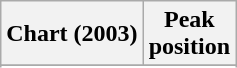<table class="wikitable sortable plainrowheaders" style="text-align:center">
<tr>
<th scope="col">Chart (2003)</th>
<th scope="col">Peak<br> position</th>
</tr>
<tr>
</tr>
<tr>
</tr>
</table>
